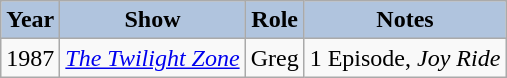<table class="wikitable">
<tr style="text-align:center;">
<th style="background:#B0C4DE;">Year</th>
<th style="background:#B0C4DE;">Show</th>
<th style="background:#B0C4DE;">Role</th>
<th style="background:#B0C4DE;">Notes</th>
</tr>
<tr>
<td>1987</td>
<td><em><a href='#'>The Twilight Zone</a></em></td>
<td>Greg</td>
<td>1 Episode, <em>Joy Ride</em></td>
</tr>
</table>
